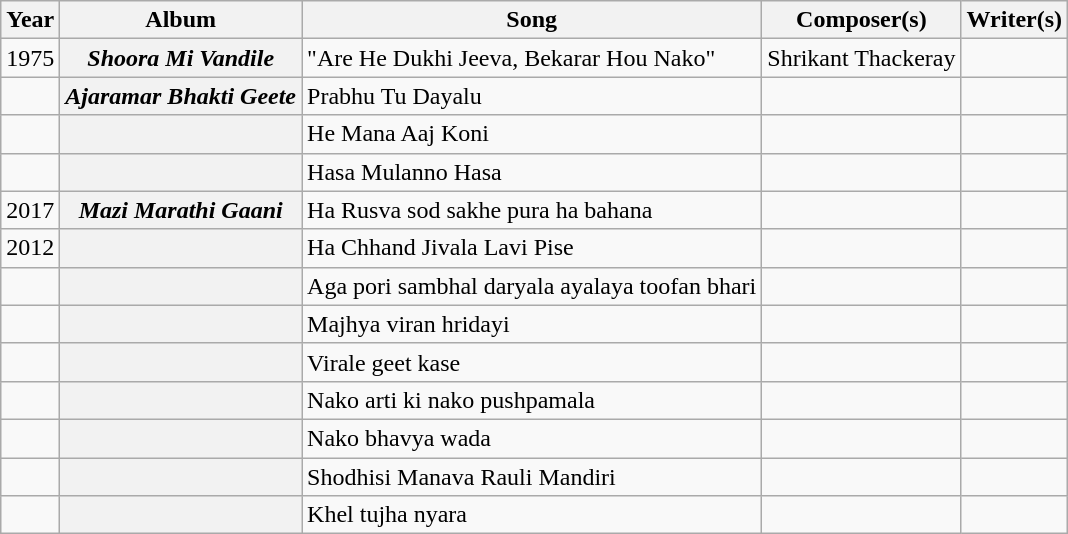<table class="wikitable sortable">
<tr>
<th>Year</th>
<th>Album</th>
<th>Song</th>
<th>Composer(s)</th>
<th>Writer(s)</th>
</tr>
<tr>
<td>1975</td>
<th><em>Shoora Mi Vandile</em></th>
<td>"Are He Dukhi Jeeva, Bekarar Hou Nako"</td>
<td>Shrikant Thackeray</td>
<td></td>
</tr>
<tr>
<td></td>
<th><em>Ajaramar Bhakti Geete</em></th>
<td>Prabhu Tu Dayalu</td>
<td></td>
<td></td>
</tr>
<tr>
<td></td>
<th></th>
<td>He Mana Aaj Koni</td>
<td></td>
<td></td>
</tr>
<tr>
<td></td>
<th></th>
<td>Hasa Mulanno Hasa</td>
<td></td>
<td></td>
</tr>
<tr>
<td>2017</td>
<th><em>Mazi Marathi Gaani</em></th>
<td>Ha Rusva sod sakhe pura ha bahana</td>
<td></td>
<td></td>
</tr>
<tr>
<td>2012</td>
<th></th>
<td>Ha Chhand Jivala Lavi Pise</td>
<td></td>
<td></td>
</tr>
<tr>
<td></td>
<th></th>
<td>Aga pori sambhal daryala ayalaya toofan bhari</td>
<td></td>
<td></td>
</tr>
<tr>
<td></td>
<th></th>
<td>Majhya viran hridayi</td>
<td></td>
<td></td>
</tr>
<tr>
<td></td>
<th></th>
<td>Virale geet kase</td>
<td></td>
<td></td>
</tr>
<tr>
<td></td>
<th></th>
<td>Nako arti ki nako pushpamala</td>
<td></td>
<td></td>
</tr>
<tr>
<td></td>
<th></th>
<td>Nako bhavya wada</td>
<td></td>
<td></td>
</tr>
<tr>
<td></td>
<th></th>
<td>Shodhisi Manava Rauli Mandiri</td>
<td></td>
<td></td>
</tr>
<tr>
<td></td>
<th></th>
<td>Khel tujha nyara</td>
<td></td>
<td></td>
</tr>
</table>
